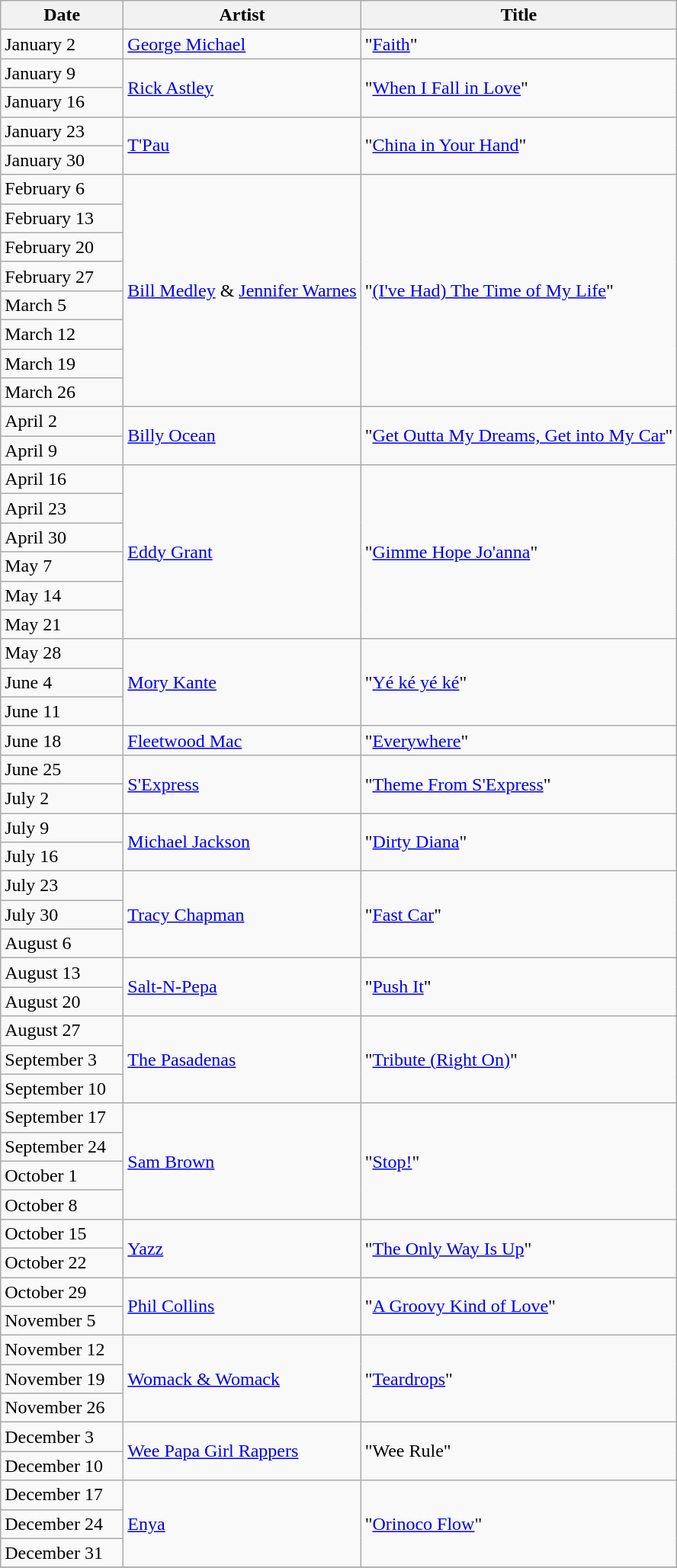<table class="wikitable">
<tr>
<th width="100px">Date</th>
<th>Artist</th>
<th>Title</th>
</tr>
<tr>
<td>January 2</td>
<td><a href='#'>George Michael</a></td>
<td>"<a href='#'>Faith</a>"</td>
</tr>
<tr>
<td>January 9</td>
<td rowspan="2"><a href='#'>Rick Astley</a></td>
<td rowspan="2">"<a href='#'>When I Fall in Love</a>"</td>
</tr>
<tr>
<td>January 16</td>
</tr>
<tr>
<td>January 23</td>
<td rowspan="2"><a href='#'>T'Pau</a></td>
<td rowspan="2">"<a href='#'>China in Your Hand</a>"</td>
</tr>
<tr>
<td>January 30</td>
</tr>
<tr>
<td>February 6</td>
<td rowspan="8"><a href='#'>Bill Medley</a> & <a href='#'>Jennifer Warnes</a></td>
<td rowspan="8">"<a href='#'>(I've Had) The Time of My Life</a>"</td>
</tr>
<tr>
<td>February 13</td>
</tr>
<tr>
<td>February 20</td>
</tr>
<tr>
<td>February 27</td>
</tr>
<tr>
<td>March 5</td>
</tr>
<tr>
<td>March 12</td>
</tr>
<tr>
<td>March 19</td>
</tr>
<tr>
<td>March 26</td>
</tr>
<tr>
<td>April 2</td>
<td rowspan="2"><a href='#'>Billy Ocean</a></td>
<td rowspan="2">"<a href='#'>Get Outta My Dreams, Get into My Car</a>"</td>
</tr>
<tr>
<td>April 9</td>
</tr>
<tr>
<td>April 16</td>
<td rowspan="6"><a href='#'>Eddy Grant</a></td>
<td rowspan="6">"<a href='#'>Gimme Hope Jo'anna</a>"</td>
</tr>
<tr>
<td>April 23</td>
</tr>
<tr>
<td>April 30</td>
</tr>
<tr>
<td>May 7</td>
</tr>
<tr>
<td>May 14</td>
</tr>
<tr>
<td>May 21</td>
</tr>
<tr>
<td>May 28</td>
<td rowspan="3"><a href='#'>Mory Kante</a></td>
<td rowspan="3">"<a href='#'>Yé ké yé ké</a>"</td>
</tr>
<tr>
<td>June 4</td>
</tr>
<tr>
<td>June 11</td>
</tr>
<tr>
<td>June 18</td>
<td><a href='#'>Fleetwood Mac</a></td>
<td>"<a href='#'>Everywhere</a>"</td>
</tr>
<tr>
<td>June 25</td>
<td rowspan="2"><a href='#'>S'Express</a></td>
<td rowspan="2">"<a href='#'>Theme From S'Express</a>"</td>
</tr>
<tr>
<td>July 2</td>
</tr>
<tr>
<td>July 9</td>
<td rowspan="2"><a href='#'>Michael Jackson</a></td>
<td rowspan="2">"<a href='#'>Dirty Diana</a>"</td>
</tr>
<tr>
<td>July 16</td>
</tr>
<tr>
<td>July 23</td>
<td rowspan="3"><a href='#'>Tracy Chapman</a></td>
<td rowspan="3">"<a href='#'>Fast Car</a>"</td>
</tr>
<tr>
<td>July 30</td>
</tr>
<tr>
<td>August 6</td>
</tr>
<tr>
<td>August 13</td>
<td rowspan="2"><a href='#'>Salt-N-Pepa</a></td>
<td rowspan="2">"<a href='#'>Push It</a>"</td>
</tr>
<tr>
<td>August 20</td>
</tr>
<tr>
<td>August 27</td>
<td rowspan="3"><a href='#'>The Pasadenas</a></td>
<td rowspan="3">"<a href='#'>Tribute (Right On)</a>"</td>
</tr>
<tr>
<td>September 3</td>
</tr>
<tr>
<td>September 10</td>
</tr>
<tr>
<td>September 17</td>
<td rowspan="4"><a href='#'>Sam Brown</a></td>
<td rowspan="4">"<a href='#'>Stop!</a>"</td>
</tr>
<tr>
<td>September 24</td>
</tr>
<tr>
<td>October 1</td>
</tr>
<tr>
<td>October 8</td>
</tr>
<tr>
<td>October 15</td>
<td rowspan="2"><a href='#'>Yazz</a></td>
<td rowspan="2">"<a href='#'>The Only Way Is Up</a>"</td>
</tr>
<tr>
<td>October 22</td>
</tr>
<tr>
<td>October 29</td>
<td rowspan="2"><a href='#'>Phil Collins</a></td>
<td rowspan="2">"<a href='#'>A Groovy Kind of Love</a>"</td>
</tr>
<tr>
<td>November 5</td>
</tr>
<tr>
<td>November 12</td>
<td rowspan="3"><a href='#'>Womack & Womack</a></td>
<td rowspan="3">"<a href='#'>Teardrops</a>"</td>
</tr>
<tr>
<td>November 19</td>
</tr>
<tr>
<td>November 26</td>
</tr>
<tr>
<td>December 3</td>
<td rowspan="2"><a href='#'>Wee Papa Girl Rappers</a></td>
<td rowspan="2">"Wee Rule"</td>
</tr>
<tr>
<td>December 10</td>
</tr>
<tr>
<td>December 17</td>
<td rowspan="3"><a href='#'>Enya</a></td>
<td rowspan="3">"<a href='#'>Orinoco Flow</a>"</td>
</tr>
<tr>
<td>December 24</td>
</tr>
<tr>
<td>December 31</td>
</tr>
<tr>
</tr>
</table>
